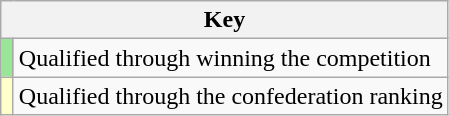<table class="wikitable">
<tr>
<th colspan="2" bgcolor="#f7f8ff">Key</th>
</tr>
<tr>
<td bgcolor="#99e699" width="1em"></td>
<td>Qualified through winning the competition</td>
</tr>
<tr>
<td bgcolor="#FFFFCC" width="1em"></td>
<td>Qualified through the confederation ranking</td>
</tr>
</table>
